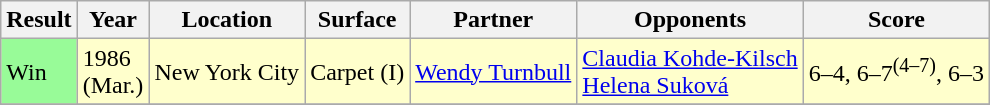<table class="wikitable sortable">
<tr>
<th>Result</th>
<th style="width:35px">Year</th>
<th><strong>Location</strong></th>
<th><strong>Surface</strong></th>
<th><strong>Partner</strong></th>
<th><strong>Opponents</strong></th>
<th><strong>Score</strong></th>
</tr>
<tr bgcolor=ffffcc>
<td style="background:#98fb98;">Win</td>
<td>1986 (Mar.)</td>
<td>New York City</td>
<td>Carpet (I)</td>
<td> <a href='#'>Wendy Turnbull</a></td>
<td> <a href='#'>Claudia Kohde-Kilsch</a><br>  <a href='#'>Helena Suková</a></td>
<td>6–4, 6–7<sup>(4–7)</sup>, 6–3</td>
</tr>
<tr>
</tr>
</table>
